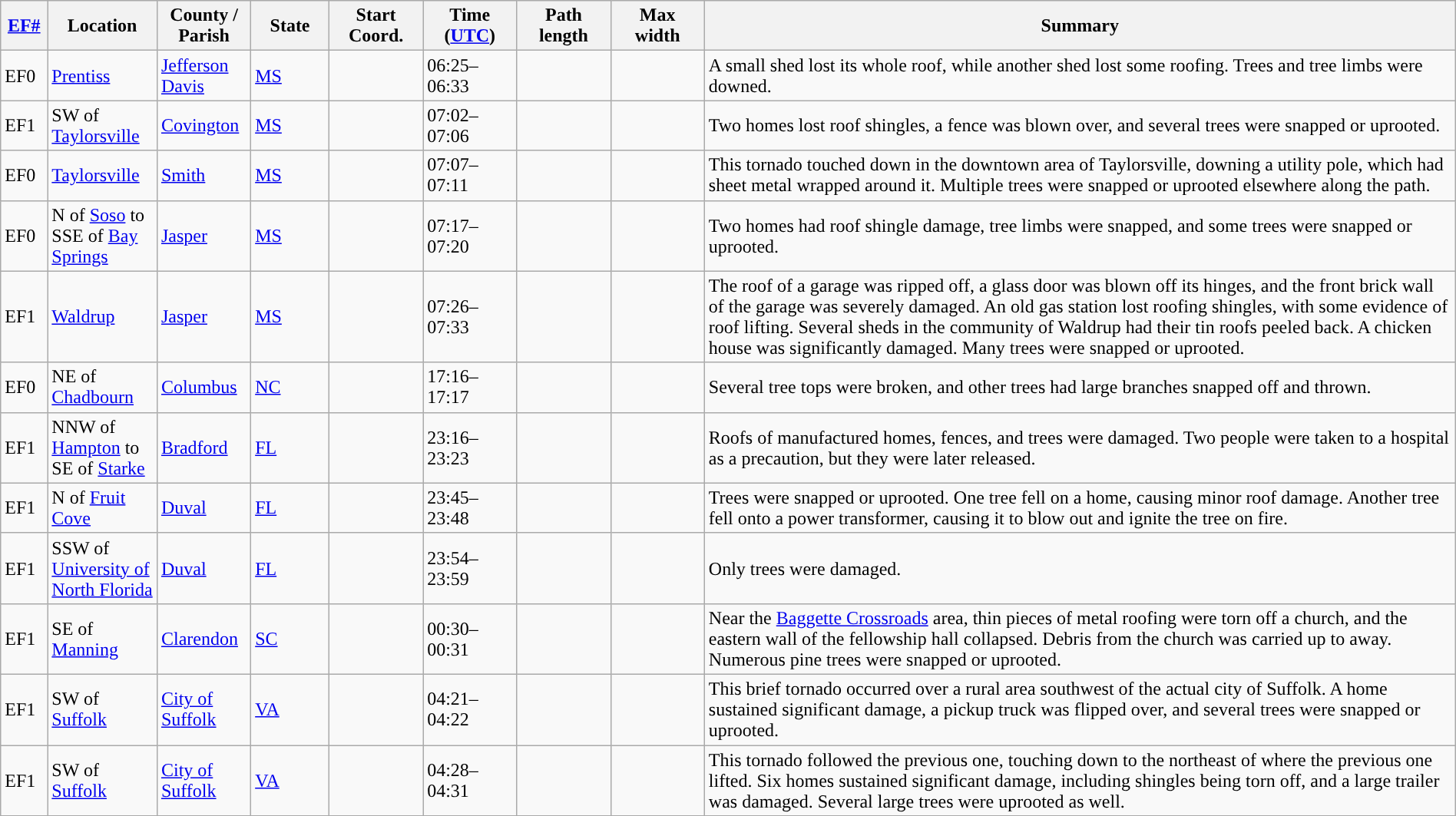<table class="wikitable sortable" style="width:100%;">
<tr>
<th scope="col"  style="width:3%; text-align:center;"><a href='#'>EF#</a></th>
<th scope="col"  style="width:7%; text-align:center;" class="unsortable">Location</th>
<th scope="col"  style="width:6%; text-align:center;" class="unsortable">County / Parish</th>
<th scope="col"  style="width:5%; text-align:center;">State</th>
<th scope="col"  style="width:6%; text-align:center;">Start Coord.</th>
<th scope="col"  style="width:6%; text-align:center;">Time (<a href='#'>UTC</a>)</th>
<th scope="col"  style="width:6%; text-align:center;">Path length</th>
<th scope="col"  style="width:6%; text-align:center;">Max width</th>
<th scope="col" class="unsortable" style="width:48%; text-align:center;">Summary</th>
</tr>
<tr>
<td>EF0</td>
<td><a href='#'>Prentiss</a></td>
<td><a href='#'>Jefferson Davis</a></td>
<td><a href='#'>MS</a></td>
<td></td>
<td>06:25–06:33</td>
<td></td>
<td></td>
<td>A small shed lost its whole roof, while another shed lost some roofing. Trees and tree limbs were downed.</td>
</tr>
<tr>
<td>EF1</td>
<td>SW of <a href='#'>Taylorsville</a></td>
<td><a href='#'>Covington</a></td>
<td><a href='#'>MS</a></td>
<td></td>
<td>07:02–07:06</td>
<td></td>
<td></td>
<td>Two homes lost roof shingles, a fence was blown over, and several trees were snapped or uprooted.</td>
</tr>
<tr>
<td>EF0</td>
<td><a href='#'>Taylorsville</a></td>
<td><a href='#'>Smith</a></td>
<td><a href='#'>MS</a></td>
<td></td>
<td>07:07–07:11</td>
<td></td>
<td></td>
<td>This tornado touched down in the downtown area of Taylorsville, downing a utility pole, which had sheet metal wrapped around it. Multiple trees were snapped or uprooted elsewhere along the path.</td>
</tr>
<tr>
<td>EF0</td>
<td>N of <a href='#'>Soso</a> to SSE of <a href='#'>Bay Springs</a></td>
<td><a href='#'>Jasper</a></td>
<td><a href='#'>MS</a></td>
<td></td>
<td>07:17–07:20</td>
<td></td>
<td></td>
<td>Two homes had roof shingle damage, tree limbs were snapped, and some trees were snapped or uprooted.</td>
</tr>
<tr>
<td>EF1</td>
<td><a href='#'>Waldrup</a></td>
<td><a href='#'>Jasper</a></td>
<td><a href='#'>MS</a></td>
<td></td>
<td>07:26–07:33</td>
<td></td>
<td></td>
<td>The roof of a garage was ripped off, a glass door was blown off its hinges, and the front brick wall of the garage was severely damaged. An old gas station lost roofing shingles, with some evidence of roof lifting. Several sheds in the community of Waldrup had their tin roofs peeled back. A chicken house was significantly damaged. Many trees were snapped or uprooted.</td>
</tr>
<tr>
<td>EF0</td>
<td>NE of <a href='#'>Chadbourn</a></td>
<td><a href='#'>Columbus</a></td>
<td><a href='#'>NC</a></td>
<td></td>
<td>17:16–17:17</td>
<td></td>
<td></td>
<td>Several tree tops were broken, and other trees had large branches snapped off and thrown.</td>
</tr>
<tr>
<td>EF1</td>
<td>NNW of <a href='#'>Hampton</a> to SE of <a href='#'>Starke</a></td>
<td><a href='#'>Bradford</a></td>
<td><a href='#'>FL</a></td>
<td></td>
<td>23:16–23:23</td>
<td></td>
<td></td>
<td>Roofs of manufactured homes, fences, and trees were damaged. Two people were taken to a hospital as a precaution, but they were later released.</td>
</tr>
<tr>
<td>EF1</td>
<td>N of <a href='#'>Fruit Cove</a></td>
<td><a href='#'>Duval</a></td>
<td><a href='#'>FL</a></td>
<td></td>
<td>23:45–23:48</td>
<td></td>
<td></td>
<td>Trees were snapped or uprooted. One tree fell on a home, causing minor roof damage. Another tree fell onto a power transformer, causing it to blow out and ignite the tree on fire.</td>
</tr>
<tr>
<td>EF1</td>
<td>SSW of <a href='#'>University of North Florida</a></td>
<td><a href='#'>Duval</a></td>
<td><a href='#'>FL</a></td>
<td></td>
<td>23:54–23:59</td>
<td></td>
<td></td>
<td>Only trees were damaged.</td>
</tr>
<tr>
<td>EF1</td>
<td>SE of <a href='#'>Manning</a></td>
<td><a href='#'>Clarendon</a></td>
<td><a href='#'>SC</a></td>
<td></td>
<td>00:30–00:31</td>
<td></td>
<td></td>
<td>Near the <a href='#'>Baggette Crossroads</a> area, thin pieces of metal roofing were torn off a church, and the eastern wall of the fellowship hall collapsed. Debris from the church was carried up to  away. Numerous pine trees were snapped or uprooted.</td>
</tr>
<tr>
<td>EF1</td>
<td>SW of <a href='#'>Suffolk</a></td>
<td><a href='#'>City of Suffolk</a></td>
<td><a href='#'>VA</a></td>
<td></td>
<td>04:21–04:22</td>
<td></td>
<td></td>
<td>This brief tornado occurred over a rural area southwest of the actual city of Suffolk. A home sustained significant damage, a pickup truck was flipped over, and several trees were snapped or uprooted.</td>
</tr>
<tr>
<td>EF1</td>
<td>SW of <a href='#'>Suffolk</a></td>
<td><a href='#'>City of Suffolk</a></td>
<td><a href='#'>VA</a></td>
<td></td>
<td>04:28–04:31</td>
<td></td>
<td></td>
<td>This tornado followed the previous one, touching down to the northeast of where the previous one lifted. Six homes sustained significant damage, including shingles being torn off, and a large trailer was damaged. Several large trees were uprooted as well.</td>
</tr>
<tr>
</tr>
</table>
